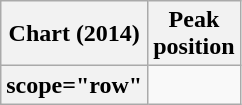<table class="wikitable plainrowheaders" style="text-align:center;">
<tr>
<th scope="col">Chart (2014)</th>
<th scope="col">Peak<br>position</th>
</tr>
<tr>
<th>scope="row"</th>
</tr>
</table>
